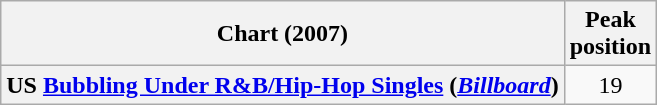<table class="wikitable plainrowheaders" style="text-align:center">
<tr>
<th scope="col">Chart (2007)</th>
<th scope="col">Peak<br>position</th>
</tr>
<tr>
<th scope="row">US <a href='#'>Bubbling Under R&B/Hip-Hop Singles</a> (<em><a href='#'>Billboard</a></em>)</th>
<td style="text-align:center;">19</td>
</tr>
</table>
